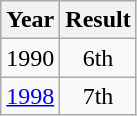<table class="wikitable" style="text-align:center">
<tr>
<th>Year</th>
<th>Result</th>
</tr>
<tr>
<td>1990</td>
<td>6th</td>
</tr>
<tr>
<td><a href='#'>1998</a></td>
<td>7th</td>
</tr>
</table>
